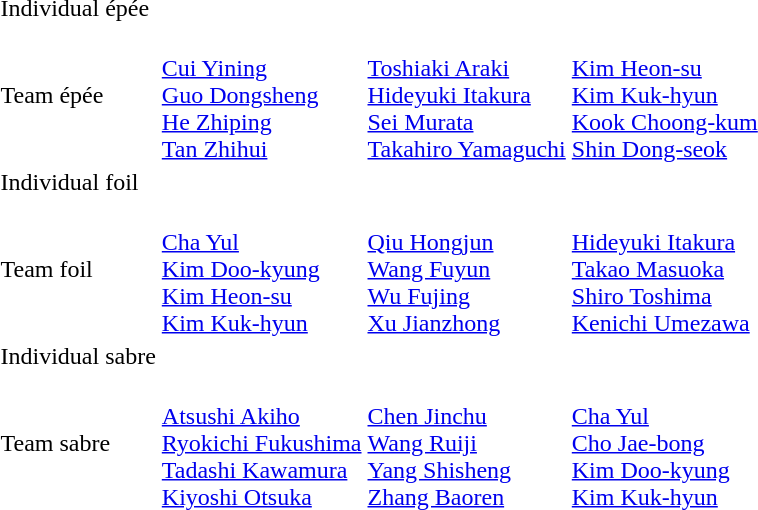<table>
<tr>
<td>Individual épée<br></td>
<td></td>
<td></td>
<td></td>
</tr>
<tr>
<td>Team épée<br></td>
<td><br><a href='#'>Cui Yining</a><br><a href='#'>Guo Dongsheng</a><br><a href='#'>He Zhiping</a><br><a href='#'>Tan Zhihui</a></td>
<td><br><a href='#'>Toshiaki Araki</a><br><a href='#'>Hideyuki Itakura</a><br><a href='#'>Sei Murata</a><br><a href='#'>Takahiro Yamaguchi</a></td>
<td><br><a href='#'>Kim Heon-su</a><br><a href='#'>Kim Kuk-hyun</a><br><a href='#'>Kook Choong-kum</a><br><a href='#'>Shin Dong-seok</a></td>
</tr>
<tr>
<td>Individual foil<br></td>
<td></td>
<td></td>
<td></td>
</tr>
<tr>
<td>Team foil<br></td>
<td><br><a href='#'>Cha Yul</a><br><a href='#'>Kim Doo-kyung</a><br><a href='#'>Kim Heon-su</a><br><a href='#'>Kim Kuk-hyun</a></td>
<td><br><a href='#'>Qiu Hongjun</a><br><a href='#'>Wang Fuyun</a><br><a href='#'>Wu Fujing</a><br><a href='#'>Xu Jianzhong</a></td>
<td><br><a href='#'>Hideyuki Itakura</a><br><a href='#'>Takao Masuoka</a><br><a href='#'>Shiro Toshima</a><br><a href='#'>Kenichi Umezawa</a></td>
</tr>
<tr>
<td>Individual sabre<br></td>
<td></td>
<td></td>
<td></td>
</tr>
<tr>
<td>Team sabre<br></td>
<td><br><a href='#'>Atsushi Akiho</a><br><a href='#'>Ryokichi Fukushima</a><br><a href='#'>Tadashi Kawamura</a><br><a href='#'>Kiyoshi Otsuka</a></td>
<td><br><a href='#'>Chen Jinchu</a><br><a href='#'>Wang Ruiji</a><br><a href='#'>Yang Shisheng</a><br><a href='#'>Zhang Baoren</a></td>
<td><br><a href='#'>Cha Yul</a><br><a href='#'>Cho Jae-bong</a><br><a href='#'>Kim Doo-kyung</a><br><a href='#'>Kim Kuk-hyun</a></td>
</tr>
</table>
